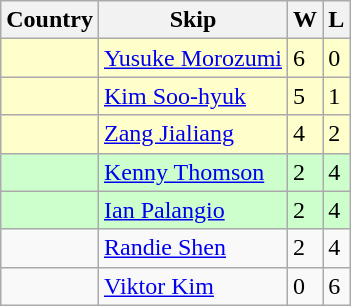<table class=wikitable>
<tr>
<th>Country</th>
<th>Skip</th>
<th>W</th>
<th>L</th>
</tr>
<tr bgcolor=#ffffcc>
<td></td>
<td><a href='#'>Yusuke Morozumi</a></td>
<td>6</td>
<td>0</td>
</tr>
<tr bgcolor=#ffffcc>
<td></td>
<td><a href='#'>Kim Soo-hyuk</a></td>
<td>5</td>
<td>1</td>
</tr>
<tr bgcolor=#ffffcc>
<td></td>
<td><a href='#'>Zang Jialiang</a></td>
<td>4</td>
<td>2</td>
</tr>
<tr bgcolor=#ccffcc>
<td></td>
<td><a href='#'>Kenny Thomson</a></td>
<td>2</td>
<td>4</td>
</tr>
<tr bgcolor=#ccffcc>
<td></td>
<td><a href='#'>Ian Palangio</a></td>
<td>2</td>
<td>4</td>
</tr>
<tr>
<td></td>
<td><a href='#'>Randie Shen</a></td>
<td>2</td>
<td>4</td>
</tr>
<tr>
<td></td>
<td><a href='#'>Viktor Kim</a></td>
<td>0</td>
<td>6</td>
</tr>
</table>
